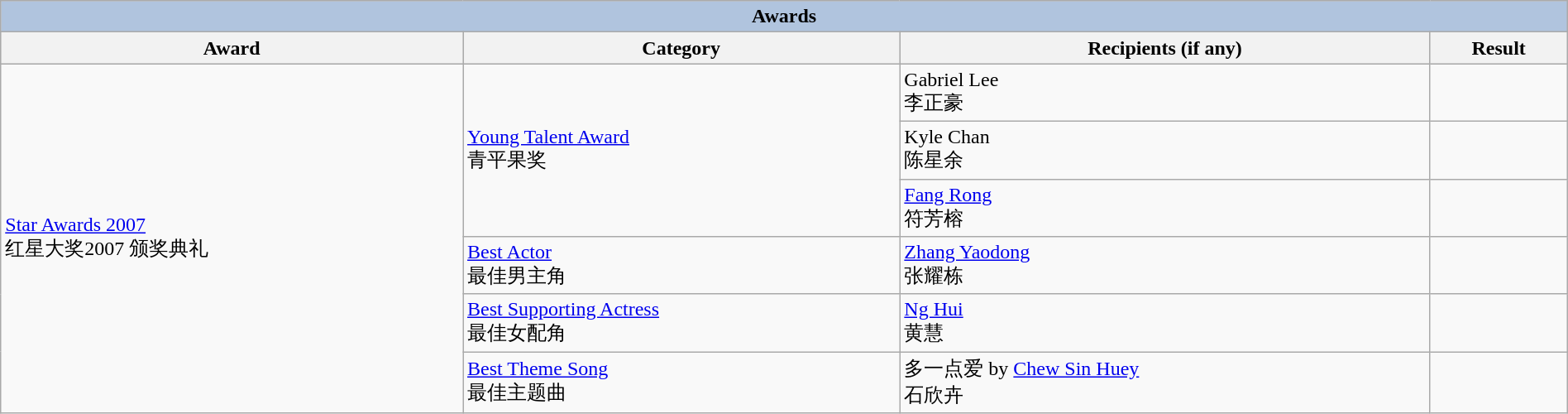<table class="wikitable sortable" style="width:100%;">
<tr style="background:#ccc; text-align:center;">
<th colspan="4" style="background: LightSteelBlue;">Awards</th>
</tr>
<tr style="background:#ccc; text-align:center;">
<th>Award</th>
<th>Category</th>
<th>Recipients (if any)</th>
<th>Result</th>
</tr>
<tr>
<td rowspan="7"><a href='#'>Star Awards 2007</a><br> 红星大奖2007 颁奖典礼</td>
<td rowspan="3"><a href='#'>Young Talent Award</a> <br> 青平果奖</td>
<td>Gabriel Lee <br> 李正豪</td>
<td></td>
</tr>
<tr>
<td>Kyle Chan <br>  陈星余</td>
<td></td>
</tr>
<tr>
<td><a href='#'>Fang Rong</a> <br> 符芳榕</td>
<td></td>
</tr>
<tr>
<td><a href='#'>Best Actor</a> <br>最佳男主角</td>
<td><a href='#'>Zhang Yaodong</a> <br> 张耀栋</td>
<td></td>
</tr>
<tr>
<td><a href='#'>Best Supporting Actress</a> <br> 最佳女配角</td>
<td><a href='#'>Ng Hui</a> <br> 黄慧</td>
<td></td>
</tr>
<tr>
<td><a href='#'>Best Theme Song</a> <br> 最佳主题曲</td>
<td>多一点爱 by <a href='#'>Chew Sin Huey</a> <br> 石欣卉</td>
<td></td>
</tr>
</table>
